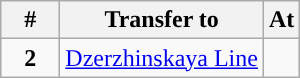<table class="wikitable" style="border-collapse: collapse; text-align: left;">
<tr>
<th style="width:2em">#</th>
<th>Transfer to</th>
<th>At</th>
</tr>
<tr>
<td style="text-align:center; background: #"><strong>2</strong></td>
<td><a href='#'>Dzerzhinskaya Line</a></td>
<td></td>
</tr>
</table>
